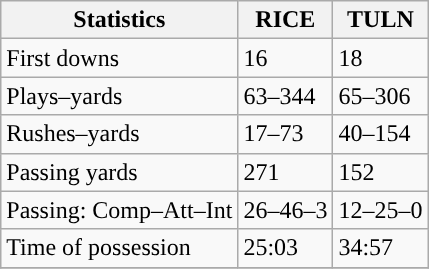<table class="wikitable" style="float: left;">
<tr>
<th>Statistics</th>
<th>RICE</th>
<th>TULN</th>
</tr>
<tr>
<td>First downs</td>
<td>16</td>
<td>18</td>
</tr>
<tr>
<td>Plays–yards</td>
<td>63–344</td>
<td>65–306</td>
</tr>
<tr>
<td>Rushes–yards</td>
<td>17–73</td>
<td>40–154</td>
</tr>
<tr>
<td>Passing yards</td>
<td>271</td>
<td>152</td>
</tr>
<tr>
<td>Passing: Comp–Att–Int</td>
<td>26–46–3</td>
<td>12–25–0</td>
</tr>
<tr>
<td>Time of possession</td>
<td>25:03</td>
<td>34:57</td>
</tr>
<tr>
</tr>
</table>
